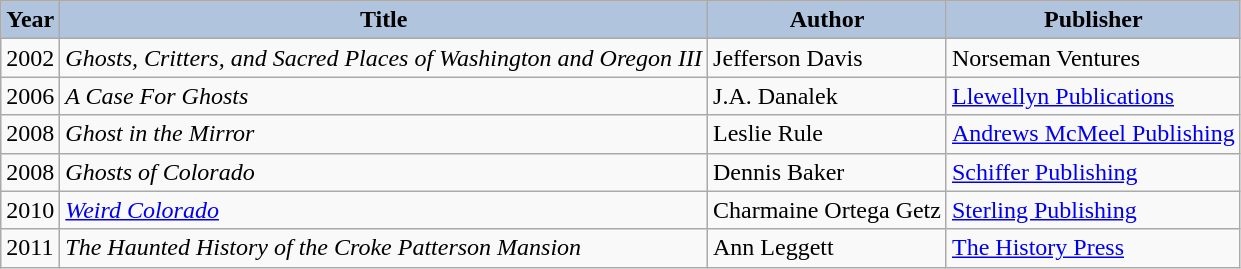<table class="wikitable">
<tr>
<th style="background:#b0c4de;">Year</th>
<th style="background:#b0c4de;">Title</th>
<th style="background:#b0c4de;">Author</th>
<th style="background:#b0c4de;">Publisher</th>
</tr>
<tr>
<td>2002</td>
<td><em>Ghosts, Critters, and Sacred Places of Washington and Oregon III</em></td>
<td>Jefferson Davis</td>
<td>Norseman Ventures</td>
</tr>
<tr>
<td>2006</td>
<td><em>A Case For Ghosts</em></td>
<td>J.A. Danalek</td>
<td><a href='#'>Llewellyn Publications</a></td>
</tr>
<tr>
<td>2008</td>
<td><em>Ghost in the Mirror</em></td>
<td>Leslie Rule</td>
<td><a href='#'>Andrews McMeel Publishing</a></td>
</tr>
<tr>
<td>2008</td>
<td><em>Ghosts of Colorado</em></td>
<td>Dennis Baker</td>
<td><a href='#'>Schiffer Publishing</a></td>
</tr>
<tr>
<td>2010</td>
<td><em><a href='#'>Weird Colorado</a></em></td>
<td>Charmaine Ortega Getz</td>
<td><a href='#'>Sterling Publishing</a></td>
</tr>
<tr>
<td>2011</td>
<td><em>The Haunted History of the Croke Patterson Mansion</em></td>
<td>Ann Leggett</td>
<td><a href='#'>The History Press</a></td>
</tr>
</table>
